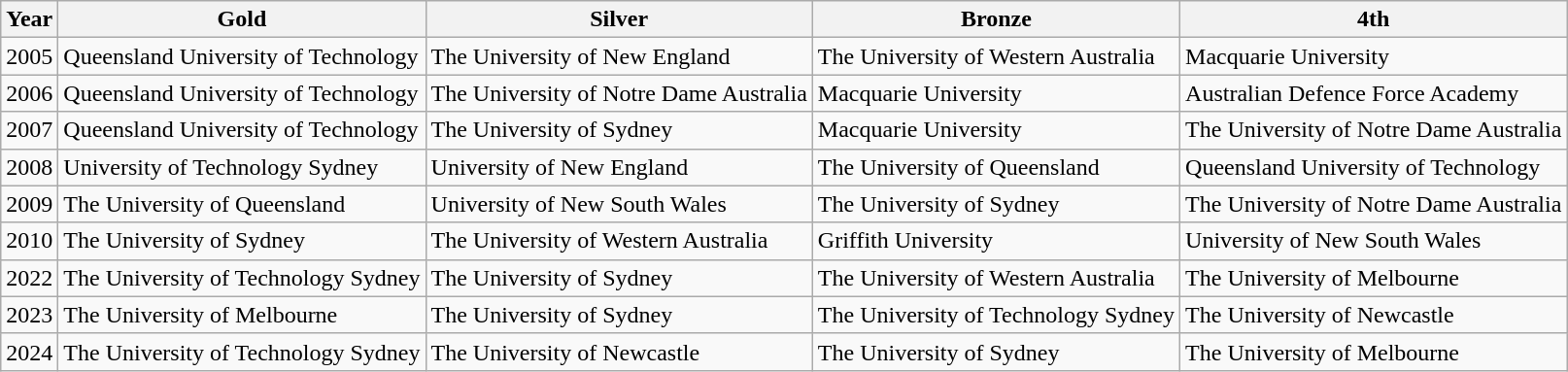<table class="wikitable">
<tr>
<th>Year</th>
<th>Gold</th>
<th>Silver</th>
<th>Bronze</th>
<th>4th</th>
</tr>
<tr>
<td>2005</td>
<td>Queensland University of Technology</td>
<td>The University of New England</td>
<td>The University of Western Australia</td>
<td>Macquarie University</td>
</tr>
<tr>
<td>2006</td>
<td>Queensland University of Technology</td>
<td>The University of Notre Dame Australia</td>
<td>Macquarie University</td>
<td>Australian Defence Force Academy</td>
</tr>
<tr>
<td>2007</td>
<td>Queensland University of Technology</td>
<td>The University of Sydney</td>
<td>Macquarie University</td>
<td>The University of Notre Dame Australia</td>
</tr>
<tr>
<td>2008</td>
<td>University of Technology Sydney</td>
<td>University of New England</td>
<td>The University of Queensland</td>
<td>Queensland University of Technology</td>
</tr>
<tr>
<td>2009</td>
<td>The University of Queensland</td>
<td>University of New South Wales</td>
<td>The University of Sydney</td>
<td>The University of Notre Dame Australia</td>
</tr>
<tr>
<td>2010</td>
<td>The University of Sydney</td>
<td>The University of Western Australia</td>
<td>Griffith University</td>
<td>University of New South Wales</td>
</tr>
<tr>
<td>2022</td>
<td>The University of Technology Sydney</td>
<td>The University of Sydney</td>
<td>The University of Western Australia</td>
<td>The University of Melbourne</td>
</tr>
<tr>
<td>2023</td>
<td>The University of Melbourne</td>
<td>The University of Sydney</td>
<td>The University of Technology Sydney</td>
<td>The University of Newcastle</td>
</tr>
<tr>
<td>2024</td>
<td>The University of Technology Sydney</td>
<td>The University of Newcastle</td>
<td>The University of Sydney</td>
<td>The University of Melbourne</td>
</tr>
</table>
